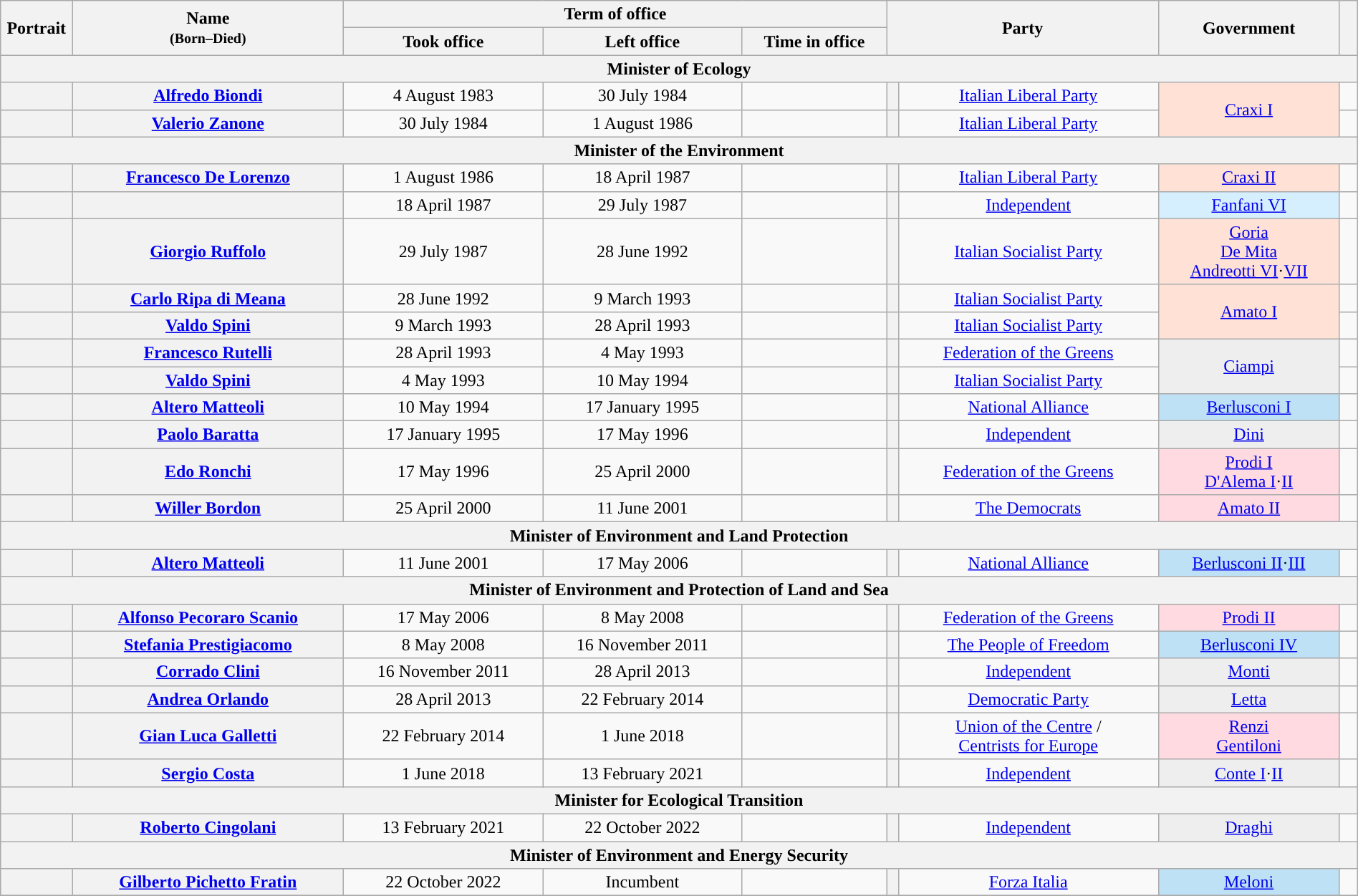<table class="wikitable" style="text-align:center; style="width=100%">
<tr>
<th width=1% rowspan=2>Portrait</th>
<th width=15% rowspan=2>Name<br><small>(Born–Died)</small></th>
<th width=30% colspan=3>Term of office</th>
<th width=15% rowspan=2 colspan=2>Party</th>
<th width=10% rowspan=2>Government</th>
<th width=1% rowspan=2></th>
</tr>
<tr style="text-align:center;">
<th width=11%>Took office</th>
<th width=11%>Left office</th>
<th width=8%>Time in office</th>
</tr>
<tr>
<th colspan=10>Minister of Ecology</th>
</tr>
<tr>
<th></th>
<th scope="row" style="font-weight:normal"><strong><a href='#'>Alfredo Biondi</a></strong><br></th>
<td>4 August 1983</td>
<td>30 July 1984</td>
<td></td>
<th style="background:"></th>
<td><a href='#'>Italian Liberal Party</a></td>
<td rowspan=2 bgcolor=#FFE2D5><a href='#'>Craxi I</a></td>
<td></td>
</tr>
<tr>
<th></th>
<th scope="row" style="font-weight:normal"><strong><a href='#'>Valerio Zanone</a></strong><br></th>
<td>30 July 1984</td>
<td>1 August 1986</td>
<td></td>
<th style="background:"></th>
<td><a href='#'>Italian Liberal Party</a></td>
<td></td>
</tr>
<tr>
<th colspan=9>Minister of the Environment</th>
</tr>
<tr>
<th></th>
<th scope="row" style="font-weight:normal"><strong><a href='#'>Francesco De Lorenzo</a></strong><br></th>
<td>1 August 1986</td>
<td>18 April 1987</td>
<td></td>
<th style="background:"></th>
<td><a href='#'>Italian Liberal Party</a></td>
<td bgcolor=#FFE2D5><a href='#'>Craxi II</a></td>
<td></td>
</tr>
<tr>
<th></th>
<th scope="row" style="font-weight:normal"><strong></strong><br></th>
<td>18 April 1987</td>
<td>29 July 1987</td>
<td></td>
<th style="background:"></th>
<td><a href='#'>Independent</a></td>
<td bgcolor=#D5EFFF><a href='#'>Fanfani VI</a></td>
<td></td>
</tr>
<tr>
<th></th>
<th scope="row" style="font-weight:normal"><strong><a href='#'>Giorgio Ruffolo</a></strong><br></th>
<td>29 July 1987</td>
<td>28 June 1992</td>
<td></td>
<th style="background:"></th>
<td><a href='#'>Italian Socialist Party</a></td>
<td bgcolor=#FFE2D5><a href='#'>Goria</a><br><a href='#'>De Mita</a><br><a href='#'>Andreotti VI</a>·<a href='#'>VII</a></td>
<td></td>
</tr>
<tr>
<th></th>
<th scope="row" style="font-weight:normal"><strong><a href='#'>Carlo Ripa di Meana</a></strong><br></th>
<td>28 June 1992</td>
<td>9 March 1993</td>
<td></td>
<th style="background:"></th>
<td><a href='#'>Italian Socialist Party</a></td>
<td rowspan=2 bgcolor=#FFE2D5><a href='#'>Amato I</a></td>
<td></td>
</tr>
<tr>
<th></th>
<th scope="row" style="font-weight:normal"><strong><a href='#'>Valdo Spini</a></strong><br></th>
<td>9 March 1993</td>
<td>28 April 1993</td>
<td></td>
<th style="background:"></th>
<td><a href='#'>Italian Socialist Party</a></td>
<td></td>
</tr>
<tr>
<th></th>
<th scope="row" style="font-weight:normal"><strong><a href='#'>Francesco Rutelli</a></strong><br></th>
<td>28 April 1993</td>
<td>4 May 1993</td>
<td></td>
<th style="background:"></th>
<td><a href='#'>Federation of the Greens</a></td>
<td rowspan=2 bgcolor=#EEEEEE><a href='#'>Ciampi</a></td>
<td></td>
</tr>
<tr>
<th></th>
<th scope="row" style="font-weight:normal"><strong><a href='#'>Valdo Spini</a></strong><br></th>
<td>4 May 1993</td>
<td>10 May 1994</td>
<td></td>
<th style="background:"></th>
<td><a href='#'>Italian Socialist Party</a></td>
<td></td>
</tr>
<tr>
<th></th>
<th scope="row" style="font-weight:normal"><strong><a href='#'>Altero Matteoli</a></strong><br></th>
<td>10 May 1994</td>
<td>17 January 1995</td>
<td></td>
<th style="background:"></th>
<td><a href='#'>National Alliance</a></td>
<td bgcolor=#BEE1F5><a href='#'>Berlusconi I</a></td>
<td></td>
</tr>
<tr>
<th></th>
<th scope="row" style="font-weight:normal"><strong><a href='#'>Paolo Baratta</a></strong><br></th>
<td>17 January 1995</td>
<td>17 May 1996</td>
<td></td>
<th style="background:"></th>
<td><a href='#'>Independent</a></td>
<td bgcolor=#EEEEEE><a href='#'>Dini</a></td>
<td></td>
</tr>
<tr>
<th></th>
<th scope="row" style="font-weight:normal"><strong><a href='#'>Edo Ronchi</a></strong><br></th>
<td>17 May 1996</td>
<td>25 April 2000</td>
<td></td>
<th style="background:"></th>
<td><a href='#'>Federation of the Greens</a></td>
<td bgcolor=#FFDAE1><a href='#'>Prodi I</a><br><a href='#'>D'Alema I</a>·<a href='#'>II</a></td>
<td></td>
</tr>
<tr>
<th></th>
<th scope="row" style="font-weight:normal"><strong><a href='#'>Willer Bordon</a></strong><br></th>
<td>25 April 2000</td>
<td>11 June 2001</td>
<td></td>
<th style="background:"></th>
<td><a href='#'>The Democrats</a></td>
<td bgcolor=#FFDAE1><a href='#'>Amato II</a></td>
<td></td>
</tr>
<tr>
<th colspan=9>Minister of Environment and Land Protection</th>
</tr>
<tr>
<th></th>
<th scope="row" style="font-weight:normal"><strong><a href='#'>Altero Matteoli</a></strong><br></th>
<td>11 June 2001</td>
<td>17 May 2006</td>
<td></td>
<th style="background:"></th>
<td><a href='#'>National Alliance</a></td>
<td bgcolor=#BEE1F5><a href='#'>Berlusconi II</a>·<a href='#'>III</a></td>
<td></td>
</tr>
<tr>
<th colspan=9>Minister of Environment and Protection of Land and Sea</th>
</tr>
<tr>
<th></th>
<th scope="row" style="font-weight:normal"><strong><a href='#'>Alfonso Pecoraro Scanio</a></strong><br></th>
<td>17 May 2006</td>
<td>8 May 2008</td>
<td></td>
<th style="background:"></th>
<td><a href='#'>Federation of the Greens</a></td>
<td bgcolor=#FFDAE1><a href='#'>Prodi II</a></td>
<td></td>
</tr>
<tr>
<th></th>
<th scope="row" style="font-weight:normal"><strong><a href='#'>Stefania Prestigiacomo</a></strong><br></th>
<td>8 May 2008</td>
<td>16 November 2011</td>
<td></td>
<th style="background:"></th>
<td><a href='#'>The People of Freedom</a></td>
<td bgcolor=#BEE1F5><a href='#'>Berlusconi IV</a></td>
<td></td>
</tr>
<tr>
<th></th>
<th scope="row" style="font-weight:normal"><strong><a href='#'>Corrado Clini</a></strong><br></th>
<td>16 November 2011</td>
<td>28 April 2013</td>
<td></td>
<th style="background:"></th>
<td><a href='#'>Independent</a></td>
<td bgcolor=#EEEEEE><a href='#'>Monti</a></td>
<td></td>
</tr>
<tr>
<th></th>
<th scope="row" style="font-weight:normal"><strong><a href='#'>Andrea Orlando</a></strong><br></th>
<td>28 April 2013</td>
<td>22 February 2014</td>
<td></td>
<th style="background:"></th>
<td><a href='#'>Democratic Party</a></td>
<td bgcolor=#EEEEEE><a href='#'>Letta</a></td>
<td></td>
</tr>
<tr>
<th></th>
<th scope="row" style="font-weight:normal"><strong><a href='#'>Gian Luca Galletti</a></strong><br></th>
<td>22 February 2014</td>
<td>1 June 2018</td>
<td></td>
<th style="background:"></th>
<td><a href='#'>Union of the Centre</a> /<br><a href='#'>Centrists for Europe</a></td>
<td bgcolor=#FFDAE1><a href='#'>Renzi</a><br><a href='#'>Gentiloni</a></td>
<td></td>
</tr>
<tr>
<th></th>
<th scope="row" style="font-weight:normal"><strong><a href='#'>Sergio Costa</a></strong><br></th>
<td>1 June 2018</td>
<td>13 February 2021</td>
<td></td>
<th style="background:"></th>
<td><a href='#'>Independent</a></td>
<td bgcolor=#EEEEEE><a href='#'>Conte I</a>·<a href='#'>II</a></td>
<td></td>
</tr>
<tr>
<th colspan=9>Minister for Ecological Transition</th>
</tr>
<tr>
<th></th>
<th scope="row" style="font-weight:normal"><strong><a href='#'>Roberto Cingolani</a></strong><br></th>
<td>13 February 2021</td>
<td>22 October 2022</td>
<td></td>
<th style="background:"></th>
<td><a href='#'>Independent</a></td>
<td bgcolor=#EEEEEE><a href='#'>Draghi</a></td>
<td></td>
</tr>
<tr>
<th colspan=9>Minister of Environment and Energy Security</th>
</tr>
<tr>
<th></th>
<th scope="row" style="font-weight:normal"><strong><a href='#'>Gilberto Pichetto Fratin</a></strong><br></th>
<td>22 October 2022</td>
<td>Incumbent</td>
<td></td>
<th style="background:"></th>
<td><a href='#'>Forza Italia</a></td>
<td bgcolor=#BEE1F5><a href='#'>Meloni</a></td>
<td></td>
</tr>
<tr>
</tr>
</table>
